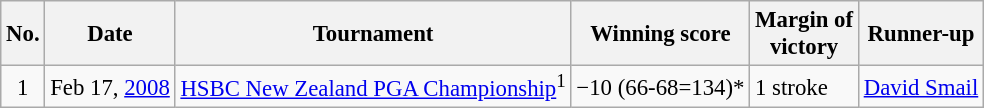<table class="wikitable" style="font-size:95%;">
<tr>
<th>No.</th>
<th>Date</th>
<th>Tournament</th>
<th>Winning score</th>
<th>Margin of<br>victory</th>
<th>Runner-up</th>
</tr>
<tr>
<td align=center>1</td>
<td align=right>Feb 17, <a href='#'>2008</a></td>
<td><a href='#'>HSBC New Zealand PGA Championship</a><sup>1</sup></td>
<td>−10 (66-68=134)*</td>
<td>1 stroke</td>
<td> <a href='#'>David Smail</a></td>
</tr>
</table>
